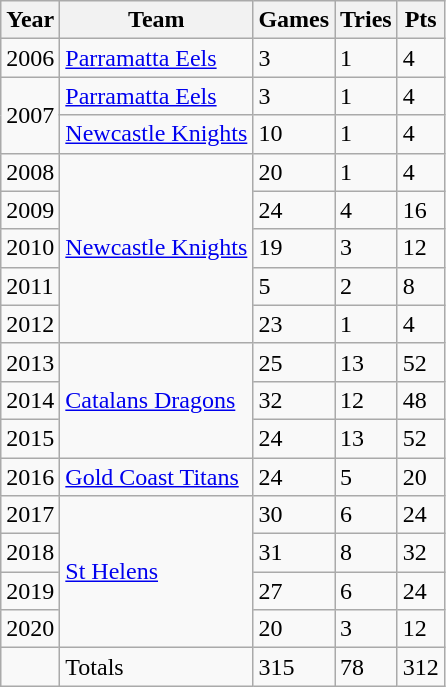<table class="wikitable">
<tr>
<th>Year</th>
<th>Team</th>
<th>Games</th>
<th>Tries</th>
<th>Pts</th>
</tr>
<tr>
<td>2006</td>
<td> <a href='#'>Parramatta Eels</a></td>
<td>3</td>
<td>1</td>
<td>4</td>
</tr>
<tr>
<td rowspan="2">2007</td>
<td> <a href='#'>Parramatta Eels</a></td>
<td>3</td>
<td>1</td>
<td>4</td>
</tr>
<tr>
<td> <a href='#'>Newcastle Knights</a></td>
<td>10</td>
<td>1</td>
<td>4</td>
</tr>
<tr>
<td>2008</td>
<td rowspan="5"> <a href='#'>Newcastle Knights</a></td>
<td>20</td>
<td>1</td>
<td>4</td>
</tr>
<tr>
<td>2009</td>
<td>24</td>
<td>4</td>
<td>16</td>
</tr>
<tr>
<td>2010</td>
<td>19</td>
<td>3</td>
<td>12</td>
</tr>
<tr>
<td>2011</td>
<td>5</td>
<td>2</td>
<td>8</td>
</tr>
<tr>
<td>2012</td>
<td>23</td>
<td>1</td>
<td>4</td>
</tr>
<tr>
<td>2013</td>
<td rowspan="3"> <a href='#'>Catalans Dragons</a></td>
<td>25</td>
<td>13</td>
<td>52</td>
</tr>
<tr>
<td>2014</td>
<td>32</td>
<td>12</td>
<td>48</td>
</tr>
<tr>
<td>2015</td>
<td>24</td>
<td>13</td>
<td>52</td>
</tr>
<tr>
<td>2016</td>
<td> <a href='#'>Gold Coast Titans</a></td>
<td>24</td>
<td>5</td>
<td>20</td>
</tr>
<tr>
<td>2017</td>
<td rowspan="4"> <a href='#'>St Helens</a></td>
<td>30</td>
<td>6</td>
<td>24</td>
</tr>
<tr>
<td>2018</td>
<td>31</td>
<td>8</td>
<td>32</td>
</tr>
<tr>
<td>2019</td>
<td>27</td>
<td>6</td>
<td>24</td>
</tr>
<tr>
<td>2020</td>
<td>20</td>
<td>3</td>
<td>12</td>
</tr>
<tr>
<td></td>
<td>Totals</td>
<td>315</td>
<td>78</td>
<td>312</td>
</tr>
</table>
